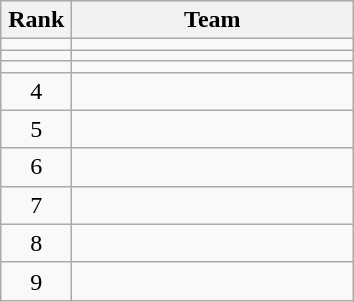<table class="wikitable" style="text-align: center;">
<tr>
<th width=40>Rank</th>
<th width=180>Team</th>
</tr>
<tr>
<td></td>
<td align=left></td>
</tr>
<tr>
<td></td>
<td align=left></td>
</tr>
<tr>
<td></td>
<td align=left></td>
</tr>
<tr>
<td>4</td>
<td align=left></td>
</tr>
<tr>
<td>5</td>
<td align=left></td>
</tr>
<tr>
<td>6</td>
<td align=left></td>
</tr>
<tr>
<td>7</td>
<td align=left></td>
</tr>
<tr>
<td>8</td>
<td align=left></td>
</tr>
<tr>
<td>9</td>
<td align=left></td>
</tr>
</table>
